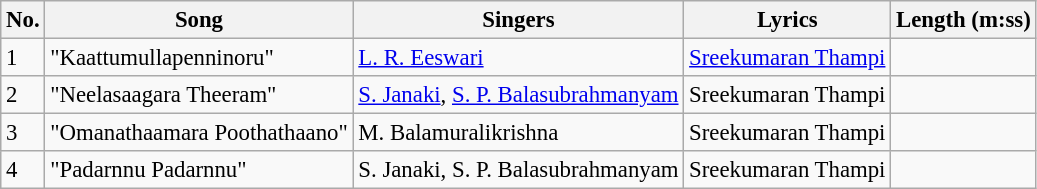<table class="wikitable" style="font-size:95%;">
<tr>
<th>No.</th>
<th>Song</th>
<th>Singers</th>
<th>Lyrics</th>
<th>Length (m:ss)</th>
</tr>
<tr>
<td>1</td>
<td>"Kaattumullapenninoru"</td>
<td><a href='#'>L. R. Eeswari</a></td>
<td><a href='#'>Sreekumaran Thampi</a></td>
<td></td>
</tr>
<tr>
<td>2</td>
<td>"Neelasaagara Theeram"</td>
<td><a href='#'>S. Janaki</a>, <a href='#'>S. P. Balasubrahmanyam</a></td>
<td>Sreekumaran Thampi</td>
<td></td>
</tr>
<tr>
<td>3</td>
<td>"Omanathaamara Poothathaano"</td>
<td>M. Balamuralikrishna</td>
<td>Sreekumaran Thampi</td>
<td></td>
</tr>
<tr>
<td>4</td>
<td>"Padarnnu Padarnnu"</td>
<td>S. Janaki, S. P. Balasubrahmanyam</td>
<td>Sreekumaran Thampi</td>
<td></td>
</tr>
</table>
